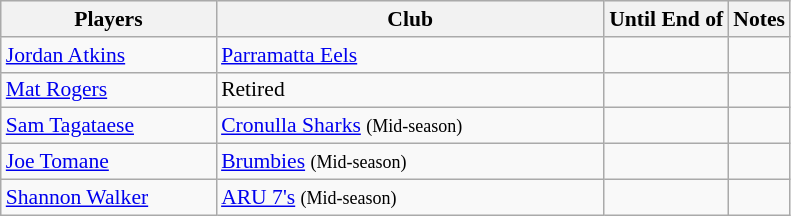<table class="wikitable" style="font-size:90%">
<tr bgcolor="#efefef">
<th style="width:9.5em">Players</th>
<th style="width:17.5em">Club</th>
<th>Until End of</th>
<th>Notes</th>
</tr>
<tr>
<td><a href='#'>Jordan Atkins</a></td>
<td> <a href='#'>Parramatta Eels</a></td>
<td></td>
<td></td>
</tr>
<tr>
<td><a href='#'>Mat Rogers</a></td>
<td>Retired</td>
<td></td>
<td></td>
</tr>
<tr>
<td><a href='#'>Sam Tagataese</a></td>
<td> <a href='#'>Cronulla Sharks</a> <small>(Mid-season)</small></td>
<td></td>
<td></td>
</tr>
<tr>
<td><a href='#'>Joe Tomane</a></td>
<td><a href='#'>Brumbies</a> <small>(Mid-season)</small></td>
<td></td>
<td></td>
</tr>
<tr>
<td><a href='#'>Shannon Walker</a></td>
<td><a href='#'>ARU 7's</a> <small>(Mid-season)</small></td>
<td></td>
<td></td>
</tr>
</table>
